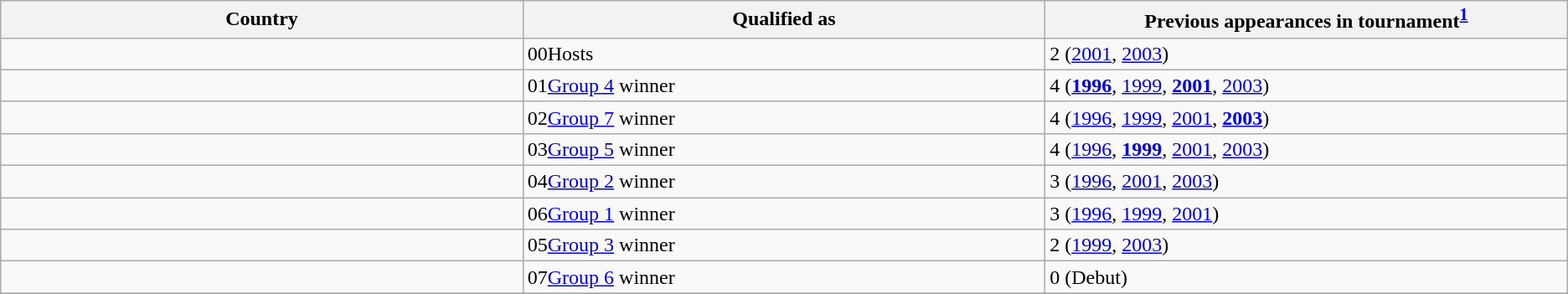<table class="wikitable sortable">
<tr>
<th width=17%>Country</th>
<th width=17%>Qualified as</th>
<th width=17%>Previous appearances in tournament<sup><strong><a href='#'>1</a></strong></sup></th>
</tr>
<tr>
<td></td>
<td><span>00</span>Hosts</td>
<td>2 (<a href='#'>2001</a>, <a href='#'>2003</a>)</td>
</tr>
<tr>
<td></td>
<td><span>01</span><a href='#'>Group 4</a> winner</td>
<td>4 (<strong><a href='#'>1996</a></strong>, <a href='#'>1999</a>, <strong><a href='#'>2001</a></strong>, <a href='#'>2003</a>)</td>
</tr>
<tr>
<td></td>
<td><span>02</span><a href='#'>Group 7</a> winner</td>
<td>4 (<a href='#'>1996</a>, <a href='#'>1999</a>, <a href='#'>2001</a>, <strong><a href='#'>2003</a></strong>)</td>
</tr>
<tr>
<td></td>
<td><span>03</span><a href='#'>Group 5</a> winner</td>
<td>4 (<a href='#'>1996</a>, <strong><a href='#'>1999</a></strong>, <a href='#'>2001</a>, <a href='#'>2003</a>)</td>
</tr>
<tr>
<td></td>
<td><span>04</span><a href='#'>Group 2</a> winner</td>
<td>3 (<a href='#'>1996</a>, <a href='#'>2001</a>, <a href='#'>2003</a>)</td>
</tr>
<tr>
<td></td>
<td><span>06</span><a href='#'>Group 1</a> winner</td>
<td>3 (<a href='#'>1996</a>, <a href='#'>1999</a>, <a href='#'>2001</a>)</td>
</tr>
<tr>
<td></td>
<td><span>05</span><a href='#'>Group 3</a> winner</td>
<td>2 (<a href='#'>1999</a>, <a href='#'>2003</a>)</td>
</tr>
<tr>
<td></td>
<td><span>07</span><a href='#'>Group 6</a> winner</td>
<td>0 (Debut)</td>
</tr>
<tr>
</tr>
</table>
